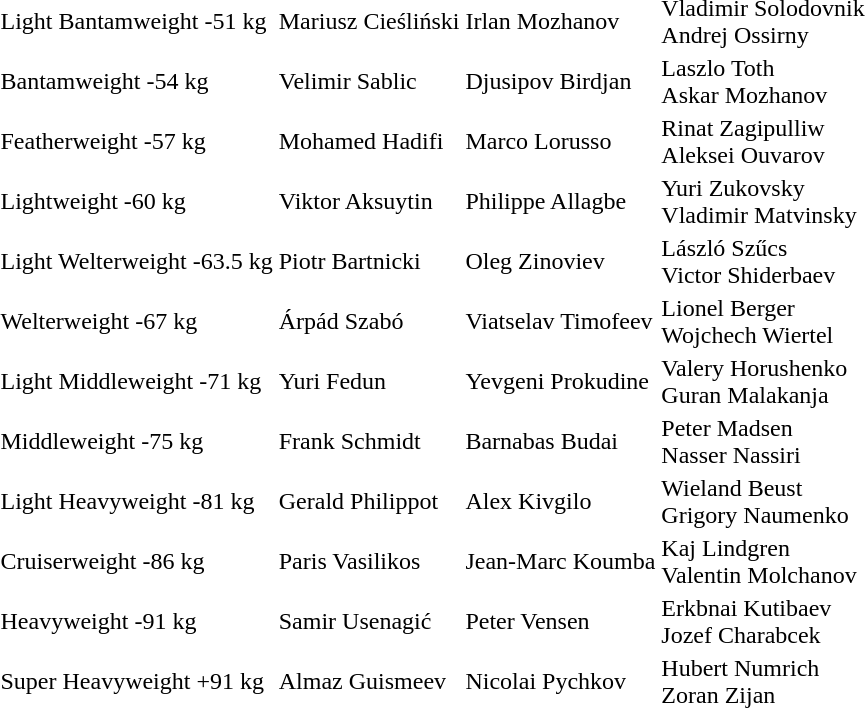<table>
<tr>
<td>Light Bantamweight -51 kg</td>
<td>Mariusz Cieśliński </td>
<td>Irlan Mozhanov </td>
<td>Vladimir Solodovnik <br>Andrej Ossirny </td>
</tr>
<tr>
<td>Bantamweight -54 kg</td>
<td>Velimir Sablic </td>
<td>Djusipov Birdjan </td>
<td>Laszlo Toth <br>Askar Mozhanov </td>
</tr>
<tr>
<td>Featherweight -57 kg</td>
<td>Mohamed Hadifi </td>
<td>Marco Lorusso </td>
<td>Rinat Zagipulliw <br>Aleksei Ouvarov </td>
</tr>
<tr>
<td>Lightweight -60 kg</td>
<td>Viktor Aksuytin </td>
<td>Philippe Allagbe </td>
<td>Yuri Zukovsky <br>Vladimir Matvinsky </td>
</tr>
<tr>
<td>Light Welterweight -63.5 kg</td>
<td>Piotr Bartnicki </td>
<td>Oleg Zinoviev </td>
<td>László Szűcs <br>Victor Shiderbaev </td>
</tr>
<tr>
<td>Welterweight -67 kg</td>
<td>Árpád Szabó  </td>
<td>Viatselav Timofeev </td>
<td>Lionel Berger <br>Wojchech Wiertel </td>
</tr>
<tr>
<td>Light Middleweight -71 kg</td>
<td>Yuri Fedun </td>
<td>Yevgeni Prokudine </td>
<td>Valery Horushenko <br>Guran Malakanja </td>
</tr>
<tr>
<td>Middleweight -75 kg</td>
<td>Frank Schmidt </td>
<td>Barnabas Budai </td>
<td>Peter Madsen <br>Nasser Nassiri </td>
</tr>
<tr>
<td>Light Heavyweight -81 kg</td>
<td>Gerald Philippot </td>
<td>Alex Kivgilo </td>
<td>Wieland Beust <br>Grigory Naumenko </td>
</tr>
<tr>
<td>Cruiserweight -86 kg</td>
<td>Paris Vasilikos </td>
<td>Jean-Marc Koumba </td>
<td>Kaj Lindgren <br>Valentin Molchanov </td>
</tr>
<tr>
<td>Heavyweight -91 kg</td>
<td>Samir Usenagić </td>
<td>Peter Vensen </td>
<td>Erkbnai Kutibaev <br>Jozef Charabcek </td>
</tr>
<tr>
<td>Super Heavyweight +91 kg</td>
<td>Almaz Guismeev </td>
<td>Nicolai Pychkov </td>
<td>Hubert Numrich <br>Zoran Zijan </td>
</tr>
<tr>
</tr>
</table>
